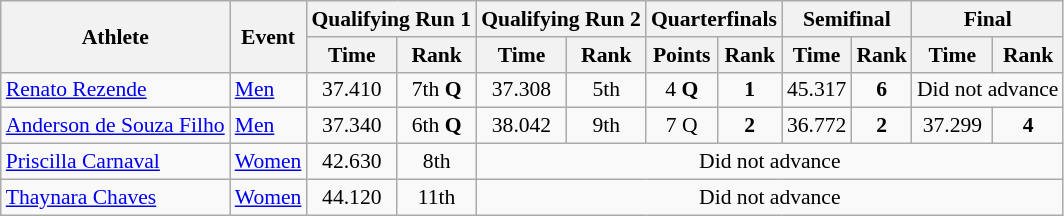<table class="wikitable" style="font-size:90%">
<tr>
<th rowspan=2>Athlete</th>
<th rowspan=2>Event</th>
<th colspan=2>Qualifying Run 1</th>
<th colspan=2>Qualifying Run 2</th>
<th colspan=2>Quarterfinals</th>
<th colspan=2>Semifinal</th>
<th colspan=2>Final</th>
</tr>
<tr>
<th>Time</th>
<th>Rank</th>
<th>Time</th>
<th>Rank</th>
<th>Points</th>
<th>Rank</th>
<th>Time</th>
<th>Rank</th>
<th>Time</th>
<th>Rank</th>
</tr>
<tr>
<td><a href='#'>Renato Rezende</a></td>
<td><a href='#'>Men</a></td>
<td align=center>37.410</td>
<td align=center>7th <strong>Q</strong></td>
<td align=center>37.308</td>
<td align=center>5th</td>
<td align=center>4 <strong>Q</strong></td>
<td align=center><strong>1</strong></td>
<td align=center>45.317</td>
<td align=center><strong>6</strong></td>
<td align=center colspan=2>Did not advance</td>
</tr>
<tr>
<td><a href='#'>Anderson de Souza Filho</a></td>
<td><a href='#'>Men</a></td>
<td align=center>37.340</td>
<td align=center>6th <strong>Q</strong></td>
<td align=center>38.042</td>
<td align=center>9th</td>
<td align=center>7 Q</td>
<td align=center><strong>2</strong></td>
<td align=center>36.772</td>
<td align=center><strong>2</strong></td>
<td align=center>37.299</td>
<td align=center><strong>4</strong></td>
</tr>
<tr>
<td><a href='#'>Priscilla Carnaval</a></td>
<td><a href='#'>Women</a></td>
<td align=center>42.630</td>
<td align=center>8th</td>
<td align=center colspan=8>Did not advance</td>
</tr>
<tr>
<td><a href='#'>Thaynara Chaves</a></td>
<td><a href='#'>Women</a></td>
<td align=center>44.120</td>
<td align=center>11th</td>
<td align=center colspan=8>Did not advance</td>
</tr>
</table>
